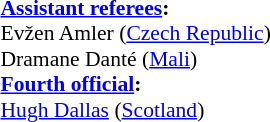<table width=100% style="font-size: 90%">
<tr>
<td><br><strong><a href='#'>Assistant referees</a>:</strong>
<br>Evžen Amler (<a href='#'>Czech Republic</a>)
<br>Dramane Danté (<a href='#'>Mali</a>)
<br><strong><a href='#'>Fourth official</a>:</strong>
<br><a href='#'>Hugh Dallas</a> (<a href='#'>Scotland</a>)</td>
</tr>
</table>
